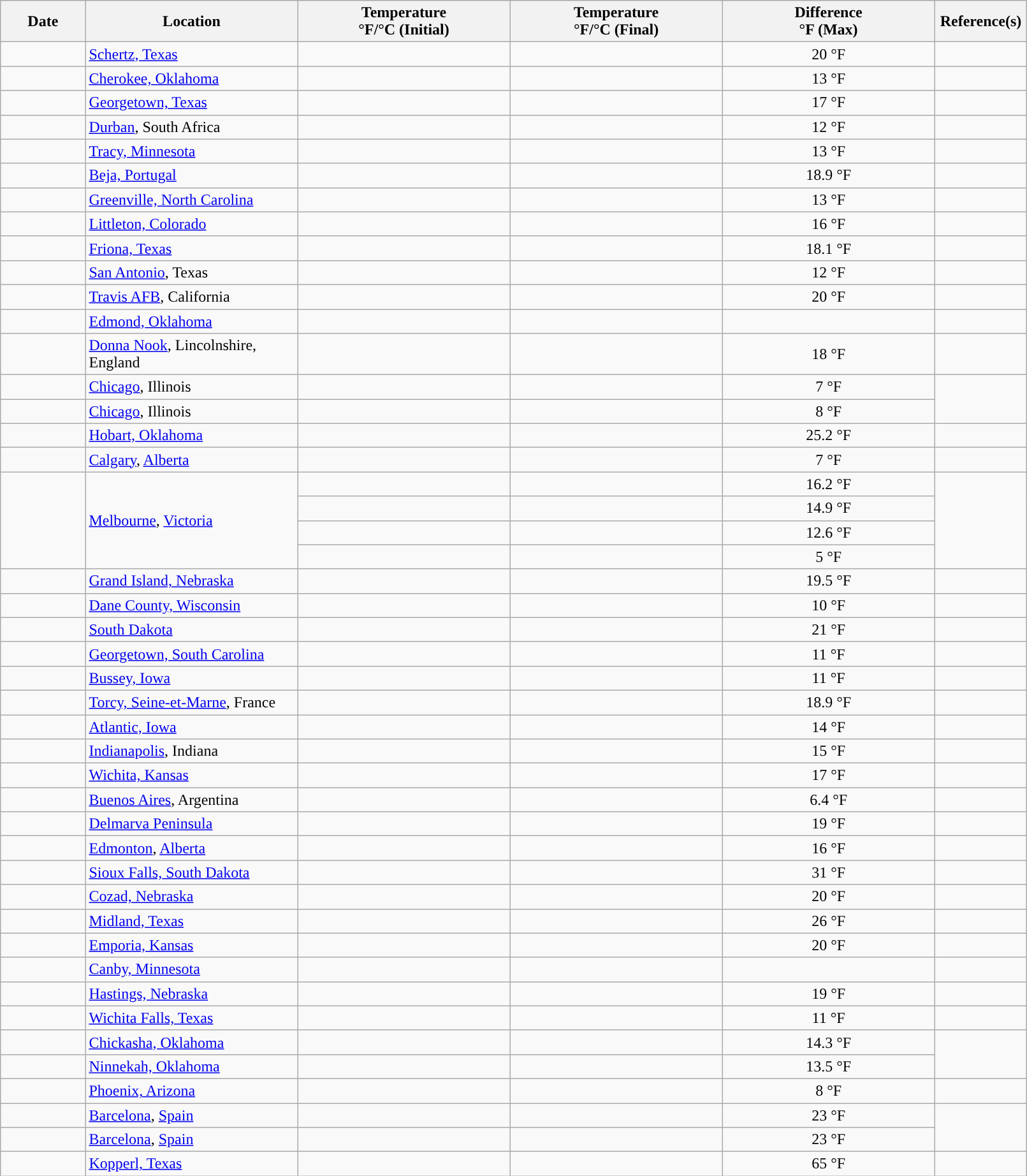<table class="wikitable sortable" style="width:85%;">
<tr>
<th scope="col" width="6%" align="center">Date</th>
<th scope="col" width="15%" align="center">Location</th>
<th scope="col" width="15%" align="center">Temperature<br>°F/°C (Initial)</th>
<th scope="col" width="15%" align="center">Temperature<br>°F/°C (Final)</th>
<th scope="col" width="15%" align="center">Difference<br>°F (Max)</th>
<th scope="col" width="1%" align="center">Reference(s)</th>
</tr>
<tr>
<td></td>
<td><a href='#'>Schertz, Texas</a></td>
<td align="center"></td>
<td align="center"></td>
<td style="width:8%;" align="center">20 °F</td>
<td></td>
</tr>
<tr>
<td></td>
<td><a href='#'>Cherokee, Oklahoma</a></td>
<td align="center"></td>
<td align="center"></td>
<td style="width:8%;" align="center">13 °F</td>
<td></td>
</tr>
<tr>
<td></td>
<td><a href='#'>Georgetown, Texas</a></td>
<td align="center"></td>
<td align="center"></td>
<td style="width:8%;" align="center">17 °F</td>
<td></td>
</tr>
<tr>
<td></td>
<td><a href='#'>Durban</a>, South Africa</td>
<td align="center"></td>
<td align="center"></td>
<td style="width:8%;" align="center">12 °F</td>
<td></td>
</tr>
<tr>
<td></td>
<td><a href='#'>Tracy, Minnesota</a></td>
<td align="center"></td>
<td align="center"></td>
<td style="width:8%;" align="center">13 °F</td>
<td></td>
</tr>
<tr>
<td></td>
<td><a href='#'>Beja, Portugal</a></td>
<td align="center"></td>
<td align="center"></td>
<td style="width:8%;" align="center">18.9 °F</td>
<td></td>
</tr>
<tr>
<td></td>
<td><a href='#'>Greenville, North Carolina</a></td>
<td align="center"></td>
<td align="center"></td>
<td style="width:8%;" align="center">13 °F</td>
<td></td>
</tr>
<tr>
<td></td>
<td><a href='#'>Littleton, Colorado</a></td>
<td align="center"></td>
<td align="center"></td>
<td style="width:8%;" align="center">16 °F</td>
<td></td>
</tr>
<tr>
<td></td>
<td><a href='#'>Friona, Texas</a></td>
<td align="center"></td>
<td align="center"></td>
<td style="width:8%;" align="center">18.1 °F</td>
<td></td>
</tr>
<tr>
<td></td>
<td><a href='#'>San Antonio</a>, Texas</td>
<td align="center"></td>
<td align="center"></td>
<td style="width:8%;" align="center">12 °F</td>
<td></td>
</tr>
<tr>
<td></td>
<td><a href='#'>Travis AFB</a>, California</td>
<td align="center"></td>
<td align="center"></td>
<td style="width:8%;" align="center">20 °F</td>
<td></td>
</tr>
<tr>
<td></td>
<td><a href='#'>Edmond, Oklahoma</a></td>
<td></td>
<td align="center"></td>
<td></td>
<td></td>
</tr>
<tr>
<td></td>
<td><a href='#'>Donna Nook</a>, Lincolnshire, England</td>
<td align="center"></td>
<td align="center"></td>
<td style="width:8%;" align="center">18 °F</td>
<td></td>
</tr>
<tr>
<td></td>
<td><a href='#'>Chicago</a>, Illinois</td>
<td align="center"></td>
<td align="center"></td>
<td style="width:8%;" align="center">7 °F</td>
<td rowspan="2"></td>
</tr>
<tr>
<td></td>
<td><a href='#'>Chicago</a>, Illinois</td>
<td align="center"></td>
<td align="center"></td>
<td style="width:8%;" align="center">8 °F</td>
</tr>
<tr>
<td></td>
<td><a href='#'>Hobart, Oklahoma</a></td>
<td align="center"></td>
<td align="center"></td>
<td style="width:8%;" align="center">25.2 °F</td>
<td></td>
</tr>
<tr>
<td></td>
<td><a href='#'>Calgary</a>, <a href='#'>Alberta</a></td>
<td align="center"></td>
<td align="center"></td>
<td style="width:8%;" align="center">7 °F</td>
<td></td>
</tr>
<tr>
<td rowspan="4"></td>
<td rowspan="4"><a href='#'>Melbourne</a>, <a href='#'>Victoria</a></td>
<td align="center"></td>
<td align="center"></td>
<td style="width:8%;" align="center">16.2 °F</td>
<td rowspan="4"></td>
</tr>
<tr>
<td align="center"></td>
<td align="center"></td>
<td style="width:8%;" align="center">14.9 °F</td>
</tr>
<tr>
<td align="center"></td>
<td align="center"></td>
<td style="width:8%;" align="center">12.6 °F</td>
</tr>
<tr>
<td align="center"></td>
<td align="center"></td>
<td style="width:8%;" align="center">5 °F</td>
</tr>
<tr>
<td></td>
<td><a href='#'>Grand Island, Nebraska</a></td>
<td align="center"></td>
<td align="center"></td>
<td style="width:8%;" align="center">19.5 °F</td>
<td></td>
</tr>
<tr>
<td></td>
<td><a href='#'>Dane County, Wisconsin</a></td>
<td></td>
<td></td>
<td style="width:8%;" align="center">10 °F</td>
<td></td>
</tr>
<tr>
<td></td>
<td><a href='#'>South Dakota</a></td>
<td align="center"></td>
<td align="center"></td>
<td style="width:8%;" align="center">21 °F</td>
<td></td>
</tr>
<tr>
<td></td>
<td><a href='#'>Georgetown, South Carolina</a></td>
<td align="center"></td>
<td align="center"></td>
<td style="width:8%;" align="center">11 °F</td>
<td></td>
</tr>
<tr>
<td></td>
<td><a href='#'>Bussey, Iowa</a></td>
<td align="center"></td>
<td align="center"></td>
<td style="width:8%;" align="center">11 °F</td>
<td></td>
</tr>
<tr>
<td></td>
<td><a href='#'>Torcy, Seine-et-Marne</a>, France</td>
<td align="center"></td>
<td align="center"></td>
<td style="width:8%;" align="center">18.9 °F</td>
<td></td>
</tr>
<tr>
<td></td>
<td><a href='#'>Atlantic, Iowa</a></td>
<td align="center"></td>
<td align="center"></td>
<td style="width:8%;" align="center">14 °F</td>
<td></td>
</tr>
<tr>
<td></td>
<td><a href='#'>Indianapolis</a>, Indiana</td>
<td></td>
<td></td>
<td style="width:8%;" align="center">15 °F</td>
<td></td>
</tr>
<tr>
<td></td>
<td><a href='#'>Wichita, Kansas</a></td>
<td align="center"></td>
<td align="center"></td>
<td style="width:8%;" align="center">17 °F</td>
<td></td>
</tr>
<tr>
<td></td>
<td><a href='#'>Buenos Aires</a>, Argentina</td>
<td align="center"></td>
<td align="center"></td>
<td style="width:8%;" align="center">6.4 °F</td>
<td></td>
</tr>
<tr>
<td></td>
<td><a href='#'>Delmarva Peninsula</a></td>
<td align="center"></td>
<td align="center"></td>
<td style="width:8%;" align="center">19 °F</td>
<td></td>
</tr>
<tr>
<td></td>
<td><a href='#'>Edmonton</a>, <a href='#'>Alberta</a></td>
<td align="center"></td>
<td align="center"></td>
<td style="width:8%;" align="center">16 °F</td>
<td></td>
</tr>
<tr>
<td></td>
<td><a href='#'>Sioux Falls, South Dakota</a></td>
<td align="center"></td>
<td align="center"></td>
<td style="width:8%;" align="center">31 °F</td>
<td></td>
</tr>
<tr>
<td></td>
<td><a href='#'>Cozad, Nebraska</a></td>
<td></td>
<td></td>
<td style="width:8%;" align="center">20 °F</td>
<td></td>
</tr>
<tr>
<td></td>
<td><a href='#'>Midland, Texas</a></td>
<td align="center"></td>
<td align="center"></td>
<td style="width:8%;" align="center">26 °F</td>
<td></td>
</tr>
<tr>
<td></td>
<td><a href='#'>Emporia, Kansas</a></td>
<td align="center"></td>
<td align="center"></td>
<td style="width:8%;" align="center">20 °F</td>
<td></td>
</tr>
<tr>
<td></td>
<td><a href='#'>Canby, Minnesota</a></td>
<td></td>
<td align="center"></td>
<td></td>
<td></td>
</tr>
<tr>
<td></td>
<td><a href='#'>Hastings, Nebraska</a></td>
<td align="center"></td>
<td align="center"></td>
<td style="width:8%;" align="center">19 °F</td>
<td></td>
</tr>
<tr>
<td></td>
<td><a href='#'>Wichita Falls, Texas</a></td>
<td align="center"></td>
<td align="center"></td>
<td style="width:8%;" align="center">11 °F</td>
<td></td>
</tr>
<tr>
<td></td>
<td><a href='#'>Chickasha, Oklahoma</a></td>
<td align="center"></td>
<td align="center"></td>
<td style="width:8%;" align="center">14.3 °F</td>
<td rowspan="2"></td>
</tr>
<tr>
<td></td>
<td><a href='#'>Ninnekah, Oklahoma</a></td>
<td align="center"></td>
<td align="center"></td>
<td style="width:8%;" align="center">13.5 °F</td>
</tr>
<tr>
<td></td>
<td><a href='#'>Phoenix, Arizona</a></td>
<td align="center"></td>
<td align="center"></td>
<td style="width:8%;" align="center">8 °F</td>
<td></td>
</tr>
<tr>
<td></td>
<td><a href='#'>Barcelona</a>, <a href='#'>Spain</a></td>
<td></td>
<td></td>
<td style="width:8%;" align="center">23 °F</td>
<td rowspan="2"></td>
</tr>
<tr>
<td></td>
<td><a href='#'>Barcelona</a>, <a href='#'>Spain</a></td>
<td></td>
<td></td>
<td style="width:8%;" align="center">23 °F</td>
</tr>
<tr>
<td></td>
<td><a href='#'>Kopperl, Texas</a></td>
<td align="center"></td>
<td align="center"></td>
<td style="width:8%;" align="center">65 °F</td>
<td></td>
</tr>
</table>
